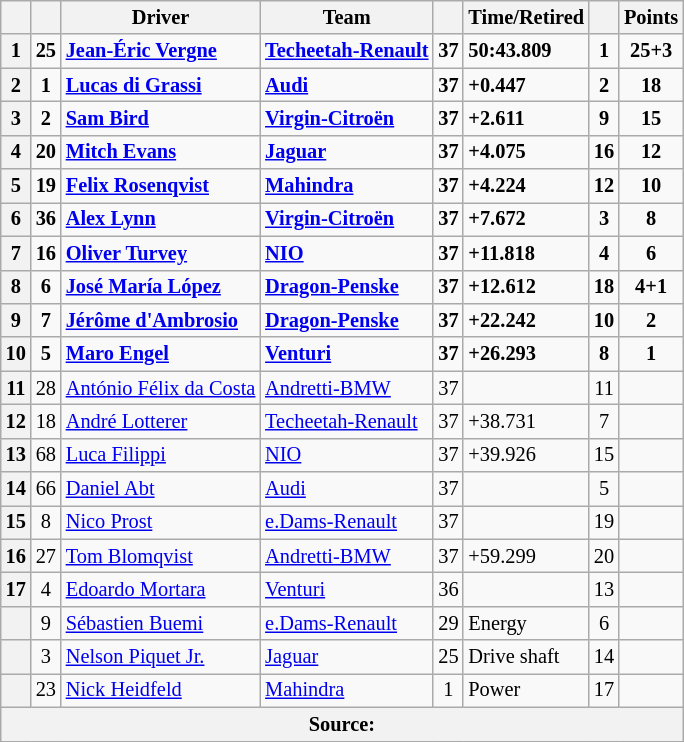<table class="wikitable sortable" style="font-size: 85%">
<tr>
<th scope="col"></th>
<th scope="col"></th>
<th scope="col">Driver</th>
<th scope="col">Team</th>
<th scope="col"></th>
<th scope="col" class="unsortable">Time/Retired</th>
<th scope="col"></th>
<th scope="col">Points</th>
</tr>
<tr style="font-weight:bold">
<th scope="row">1</th>
<td align="center">25</td>
<td data-sort-value="VER"> <a href='#'>Jean-Éric Vergne</a></td>
<td><a href='#'>Techeetah-Renault</a></td>
<td align="center">37</td>
<td>50:43.809</td>
<td align="center">1</td>
<td align="center">25+3</td>
</tr>
<tr style="font-weight:bold">
<th scope="row">2</th>
<td align="center">1</td>
<td data-sort-value="DIG"> <a href='#'>Lucas di Grassi</a></td>
<td><a href='#'>Audi</a></td>
<td align="center">37</td>
<td>+0.447</td>
<td align="center">2</td>
<td align="center">18</td>
</tr>
<tr style="font-weight:bold">
<th scope="row">3</th>
<td align="center">2</td>
<td data-sort-value="BIR"> <a href='#'>Sam Bird</a></td>
<td><a href='#'>Virgin-Citroën</a></td>
<td align="center">37</td>
<td>+2.611</td>
<td align="center">9</td>
<td align="center">15</td>
</tr>
<tr style="font-weight:bold">
<th scope="row">4</th>
<td align="center">20</td>
<td data-sort-value="EVA"> <a href='#'>Mitch Evans</a></td>
<td><a href='#'>Jaguar</a></td>
<td align="center">37</td>
<td>+4.075</td>
<td align="center">16</td>
<td align="center">12</td>
</tr>
<tr style="font-weight:bold">
<th scope="row">5</th>
<td align="center">19</td>
<td data-sort-value="ROS"> <a href='#'>Felix Rosenqvist</a></td>
<td><a href='#'>Mahindra</a></td>
<td align="center">37</td>
<td>+4.224</td>
<td align="center">12</td>
<td align="center">10</td>
</tr>
<tr style="font-weight:bold">
<th scope="row">6</th>
<td align="center">36</td>
<td data-sort-value="LYN"> <a href='#'>Alex Lynn</a></td>
<td><a href='#'>Virgin-Citroën</a></td>
<td align="center">37</td>
<td>+7.672</td>
<td align="center">3</td>
<td align="center">8</td>
</tr>
<tr style="font-weight:bold">
<th scope="row">7</th>
<td align="center">16</td>
<td data-sort-value="TUR"> <a href='#'>Oliver Turvey</a></td>
<td><a href='#'>NIO</a></td>
<td align="center">37</td>
<td>+11.818</td>
<td align="center">4</td>
<td align="center">6</td>
</tr>
<tr style="font-weight:bold">
<th scope="row">8</th>
<td align="center">6</td>
<td data-sort-value="LOP"> <a href='#'>José María López</a></td>
<td><a href='#'>Dragon-Penske</a></td>
<td align="center">37</td>
<td>+12.612</td>
<td align="center">18</td>
<td align="center">4+1</td>
</tr>
<tr style="font-weight:bold">
<th scope="row">9</th>
<td align="center">7</td>
<td data-sort-value="DAM"> <a href='#'>Jérôme d'Ambrosio</a></td>
<td><a href='#'>Dragon-Penske</a></td>
<td align="center">37</td>
<td>+22.242</td>
<td align="center">10</td>
<td align="center">2</td>
</tr>
<tr style="font-weight:bold">
<th scope="row">10</th>
<td align="center">5</td>
<td data-sort-value="ENG"> <a href='#'>Maro Engel</a></td>
<td><a href='#'>Venturi</a></td>
<td align="center">37</td>
<td>+26.293</td>
<td align="center">8</td>
<td align="center">1</td>
</tr>
<tr>
<th scope="row"><strong>11</strong></th>
<td align="center">28</td>
<td data-sort-value="FDC"> <a href='#'>António Félix da Costa</a></td>
<td><a href='#'>Andretti-BMW</a></td>
<td align="center">37</td>
<td></td>
<td align="center">11</td>
<td></td>
</tr>
<tr>
<th scope="row"><strong>12</strong></th>
<td align="center">18</td>
<td data-sort-value="LOT"> <a href='#'>André Lotterer</a></td>
<td><a href='#'>Techeetah-Renault</a></td>
<td align="center">37</td>
<td>+38.731</td>
<td align="center">7</td>
<td></td>
</tr>
<tr>
<th scope="row"><strong>13</strong></th>
<td align="center">68</td>
<td data-sort-value="FIL"> <a href='#'>Luca Filippi</a></td>
<td><a href='#'>NIO</a></td>
<td align="center">37</td>
<td>+39.926</td>
<td align="center">15</td>
<td></td>
</tr>
<tr>
<th scope="row"><strong>14</strong></th>
<td align="center">66</td>
<td data-sort-value="ABT"> <a href='#'>Daniel Abt</a></td>
<td><a href='#'>Audi</a></td>
<td align="center">37</td>
<td></td>
<td align="center">5</td>
<td></td>
</tr>
<tr>
<th scope="row"><strong>15</strong></th>
<td align="center">8</td>
<td data-sort-value="PRO"> <a href='#'>Nico Prost</a></td>
<td><a href='#'>e.Dams-Renault</a></td>
<td align="center">37</td>
<td></td>
<td align="center">19</td>
<td></td>
</tr>
<tr>
<th scope="row"><strong>16</strong></th>
<td align="center">27</td>
<td data-sort-value="BLO"> <a href='#'>Tom Blomqvist</a></td>
<td><a href='#'>Andretti-BMW</a></td>
<td align="center">37</td>
<td>+59.299</td>
<td align="center">20</td>
<td></td>
</tr>
<tr>
<th scope="row"><strong>17</strong></th>
<td align="center">4</td>
<td data-sort-value="MOR"> <a href='#'>Edoardo Mortara</a></td>
<td><a href='#'>Venturi</a></td>
<td align="center">36</td>
<td></td>
<td align="center">13</td>
<td></td>
</tr>
<tr>
<th scope="row"  data-sort-value="18"></th>
<td align="center">9</td>
<td data-sort-value="BUE"> <a href='#'>Sébastien Buemi</a></td>
<td><a href='#'>e.Dams-Renault</a></td>
<td align="center">29</td>
<td>Energy</td>
<td align="center">6</td>
<td></td>
</tr>
<tr>
<th scope="row"  data-sort-value="19"></th>
<td align="center">3</td>
<td data-sort-value="PIQ"> <a href='#'>Nelson Piquet Jr.</a></td>
<td><a href='#'>Jaguar</a></td>
<td align="center">25</td>
<td>Drive shaft</td>
<td align="center">14</td>
<td></td>
</tr>
<tr>
<th scope="row"  data-sort-value="20"><strong></strong></th>
<td align="center">23</td>
<td data-sort-value="HEI"> <a href='#'>Nick Heidfeld</a></td>
<td><a href='#'>Mahindra</a></td>
<td align="center">1</td>
<td>Power</td>
<td align="center">17</td>
<td></td>
</tr>
<tr>
<th colspan="8">Source:</th>
</tr>
<tr>
</tr>
</table>
